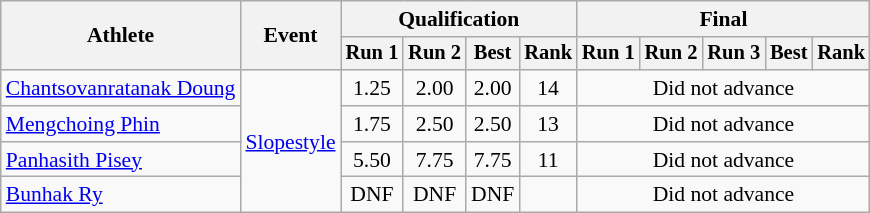<table class=wikitable style=font-size:90%;text-align:center>
<tr>
<th rowspan=2>Athlete</th>
<th rowspan=2>Event</th>
<th colspan=4>Qualification</th>
<th colspan=5>Final</th>
</tr>
<tr style=font-size:95%>
<th>Run 1</th>
<th>Run 2</th>
<th>Best</th>
<th>Rank</th>
<th>Run 1</th>
<th>Run 2</th>
<th>Run 3</th>
<th>Best</th>
<th>Rank</th>
</tr>
<tr>
<td align=left><a href='#'>Chantsovanratanak Doung</a></td>
<td align=left rowspan=4><a href='#'>Slopestyle</a></td>
<td>1.25</td>
<td>2.00</td>
<td>2.00</td>
<td>14</td>
<td colspan=5>Did not advance</td>
</tr>
<tr>
<td align=left><a href='#'>Mengchoing Phin</a></td>
<td>1.75</td>
<td>2.50</td>
<td>2.50</td>
<td>13</td>
<td colspan=5>Did not advance</td>
</tr>
<tr>
<td align=left><a href='#'>Panhasith Pisey</a></td>
<td>5.50</td>
<td>7.75</td>
<td>7.75</td>
<td>11</td>
<td colspan=5>Did not advance</td>
</tr>
<tr>
<td align=left><a href='#'>Bunhak Ry</a></td>
<td>DNF</td>
<td>DNF</td>
<td>DNF</td>
<td></td>
<td colspan=5>Did not advance</td>
</tr>
</table>
